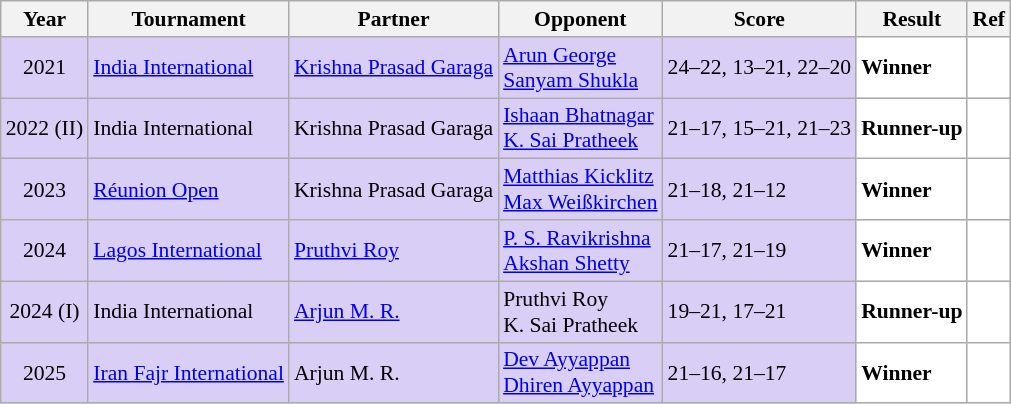<table class="sortable wikitable" style="font-size: 90%;">
<tr>
<th>Year</th>
<th>Tournament</th>
<th>Partner</th>
<th>Opponent</th>
<th>Score</th>
<th>Result</th>
<th>Ref</th>
</tr>
<tr style="background:#D8CEF6">
<td align="center">2021</td>
<td align="left"><a href='#'>India International</a></td>
<td align="left"> <a href='#'>Krishna Prasad Garaga</a></td>
<td align="left"> <a href='#'>Arun George</a><br> <a href='#'>Sanyam Shukla</a></td>
<td align="left">24–22, 13–21, 22–20</td>
<td style="text-align:left; background:white"> <strong>Winner</strong></td>
<td style="text-align:left; background:white"></td>
</tr>
<tr style="background:#D8CEF6">
<td align="center">2022 (II)</td>
<td align="left">India International</td>
<td align="left"> Krishna Prasad Garaga</td>
<td align="left"> <a href='#'>Ishaan Bhatnagar</a><br> <a href='#'>K. Sai Pratheek</a></td>
<td align="left">21–17, 15–21, 21–23</td>
<td style="text-align:left; background:white"> <strong>Runner-up</strong></td>
<td style="text-align:left; background:white"></td>
</tr>
<tr style="background:#D8CEF6">
<td align="center">2023</td>
<td align="left"><a href='#'>Réunion Open</a></td>
<td align="left"> Krishna Prasad Garaga</td>
<td align="left"> <a href='#'>Matthias Kicklitz</a><br> <a href='#'>Max Weißkirchen</a></td>
<td align="left">21–18, 21–12</td>
<td style="text-align:left; background:white"> <strong>Winner</strong></td>
<td style="text-align:left; background:white"></td>
</tr>
<tr style="background:#D8CEF6">
<td align="center">2024</td>
<td align="left"><a href='#'>Lagos International</a></td>
<td align="left"> <a href='#'>Pruthvi Roy</a></td>
<td align="left"> <a href='#'>P. S. Ravikrishna</a><br> <a href='#'>Akshan Shetty</a></td>
<td align="left">21–17, 21–19</td>
<td style="text-align:left; background:white"> <strong>Winner</strong></td>
<td style="text-align:left; background:white"></td>
</tr>
<tr style="background:#D8CEF6">
<td align="center">2024 (I)</td>
<td align="left">India International</td>
<td align="left"> <a href='#'>Arjun M. R.</a></td>
<td align="left"> Pruthvi Roy<br> K. Sai Pratheek</td>
<td align="left">19–21, 17–21</td>
<td style="text-align:left; background:white"> <strong>Runner-up</strong></td>
<td style="text-align:left; background:white"></td>
</tr>
<tr style="background:#D8CEF6">
<td align="center">2025</td>
<td align="left"><a href='#'>Iran Fajr International</a></td>
<td align="left"> Arjun M. R.</td>
<td align="left"> <a href='#'>Dev Ayyappan</a><br> <a href='#'>Dhiren Ayyappan</a></td>
<td align="left">21–16, 21–17</td>
<td style="text-align:left; background:white"> <strong>Winner</strong></td>
<td style="text-align:left; background:white"></td>
</tr>
</table>
